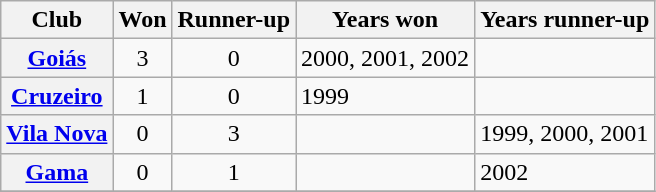<table class="wikitable plainrowheaders sortable">
<tr>
<th scope=col>Club</th>
<th scope=col>Won</th>
<th scope=col>Runner-up</th>
<th scope=col>Years won</th>
<th scope=col>Years runner-up</th>
</tr>
<tr>
<th scope=row> <a href='#'>Goiás</a></th>
<td align=center>3</td>
<td align=center>0</td>
<td>2000, 2001, 2002</td>
<td align=center></td>
</tr>
<tr>
<th scope=row> <a href='#'>Cruzeiro</a></th>
<td align=center>1</td>
<td align=center>0</td>
<td>1999</td>
<td align=center></td>
</tr>
<tr>
<th scope=row> <a href='#'>Vila Nova</a></th>
<td align=center>0</td>
<td align=center>3</td>
<td align=center></td>
<td>1999, 2000, 2001</td>
</tr>
<tr>
<th scope=row> <a href='#'>Gama</a></th>
<td align=center>0</td>
<td align=center>1</td>
<td align=center></td>
<td>2002</td>
</tr>
<tr>
</tr>
</table>
